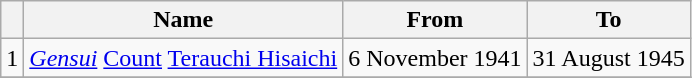<table class=wikitable>
<tr>
<th></th>
<th>Name</th>
<th>From</th>
<th>To</th>
</tr>
<tr>
<td>1</td>
<td><em><a href='#'>Gensui</a></em> <a href='#'>Count</a> <a href='#'>Terauchi Hisaichi</a></td>
<td>6 November 1941</td>
<td>31 August 1945</td>
</tr>
<tr>
</tr>
</table>
